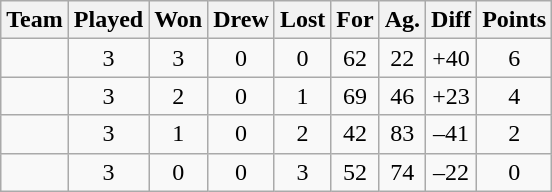<table class="wikitable" style="text-align:center">
<tr>
<th>Team</th>
<th>Played</th>
<th>Won</th>
<th>Drew</th>
<th>Lost</th>
<th>For</th>
<th>Ag.</th>
<th>Diff</th>
<th>Points</th>
</tr>
<tr>
<td align=left></td>
<td>3</td>
<td>3</td>
<td>0</td>
<td>0</td>
<td>62</td>
<td>22</td>
<td>+40</td>
<td>6</td>
</tr>
<tr>
<td align=left></td>
<td>3</td>
<td>2</td>
<td>0</td>
<td>1</td>
<td>69</td>
<td>46</td>
<td>+23</td>
<td>4</td>
</tr>
<tr>
<td align=left></td>
<td>3</td>
<td>1</td>
<td>0</td>
<td>2</td>
<td>42</td>
<td>83</td>
<td>–41</td>
<td>2</td>
</tr>
<tr>
<td align=left></td>
<td>3</td>
<td>0</td>
<td>0</td>
<td>3</td>
<td>52</td>
<td>74</td>
<td>–22</td>
<td>0</td>
</tr>
</table>
